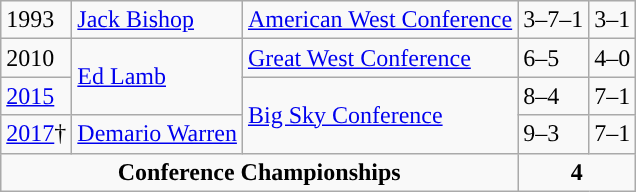<table class="wikitable">
<tr>
<td>1993</td>
<td><a href='#'>Jack Bishop</a></td>
<td><a href='#'>American West Conference</a></td>
<td>3–7–1</td>
<td>3–1</td>
</tr>
<tr>
<td>2010</td>
<td rowspan="2"><a href='#'>Ed Lamb</a></td>
<td><a href='#'>Great West Conference</a></td>
<td>6–5</td>
<td>4–0</td>
</tr>
<tr>
<td><a href='#'>2015</a></td>
<td rowspan="2"><a href='#'>Big Sky Conference</a></td>
<td>8–4</td>
<td>7–1</td>
</tr>
<tr>
<td><a href='#'>2017</a>†</td>
<td><a href='#'>Demario Warren</a></td>
<td>9–3</td>
<td>7–1</td>
</tr>
<tr align="center">
<td colspan=3><strong>Conference Championships</strong></td>
<td colspan=3><strong>4</strong></td>
</tr>
</table>
